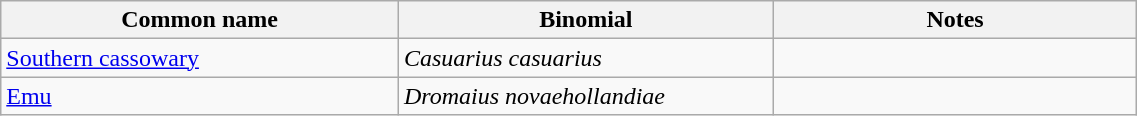<table style="width:60%;" class="wikitable">
<tr>
<th width=35%>Common name</th>
<th width=33%>Binomial</th>
<th width=32%>Notes</th>
</tr>
<tr>
<td><a href='#'>Southern cassowary</a></td>
<td><em>Casuarius casuarius</em></td>
<td></td>
</tr>
<tr>
<td><a href='#'>Emu</a></td>
<td><em>Dromaius novaehollandiae</em></td>
<td></td>
</tr>
</table>
